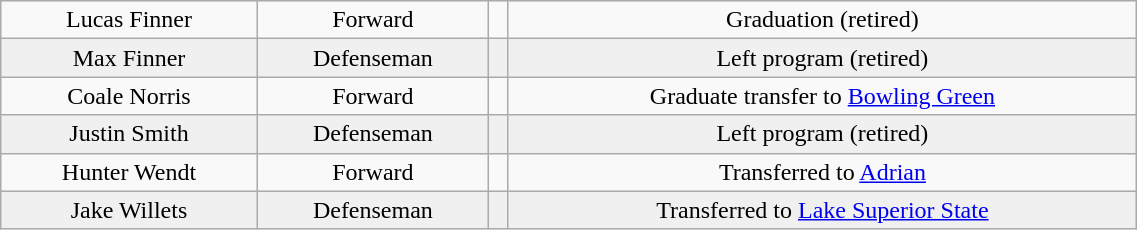<table class="wikitable" width="60%">
<tr align="center" bgcolor="">
<td>Lucas Finner</td>
<td>Forward</td>
<td></td>
<td>Graduation (retired)</td>
</tr>
<tr align="center" bgcolor="f0f0f0">
<td>Max Finner</td>
<td>Defenseman</td>
<td></td>
<td>Left program (retired)</td>
</tr>
<tr align="center" bgcolor="">
<td>Coale Norris</td>
<td>Forward</td>
<td></td>
<td>Graduate transfer to <a href='#'>Bowling Green</a></td>
</tr>
<tr align="center" bgcolor="f0f0f0">
<td>Justin Smith</td>
<td>Defenseman</td>
<td></td>
<td>Left program (retired)</td>
</tr>
<tr align="center" bgcolor="">
<td>Hunter Wendt</td>
<td>Forward</td>
<td></td>
<td>Transferred to <a href='#'>Adrian</a></td>
</tr>
<tr align="center" bgcolor="f0f0f0">
<td>Jake Willets</td>
<td>Defenseman</td>
<td></td>
<td>Transferred to <a href='#'>Lake Superior State</a></td>
</tr>
</table>
